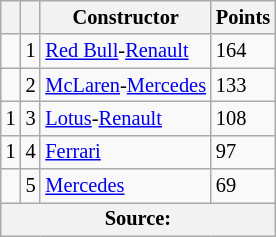<table class="wikitable" style="font-size: 85%;">
<tr>
<th></th>
<th></th>
<th>Constructor</th>
<th>Points</th>
</tr>
<tr>
<td align="left"></td>
<td align="center">1</td>
<td> <a href='#'>Red Bull</a>-<a href='#'>Renault</a></td>
<td align="left">164</td>
</tr>
<tr>
<td align="left"></td>
<td align="center">2</td>
<td> <a href='#'>McLaren</a>-<a href='#'>Mercedes</a></td>
<td align="left">133</td>
</tr>
<tr>
<td align="left">1</td>
<td align="center">3</td>
<td> <a href='#'>Lotus</a>-<a href='#'>Renault</a></td>
<td align="left">108</td>
</tr>
<tr>
<td align="left">1</td>
<td align="center">4</td>
<td> <a href='#'>Ferrari</a></td>
<td align="left">97</td>
</tr>
<tr>
<td align="left"></td>
<td align="center">5</td>
<td> <a href='#'>Mercedes</a></td>
<td align="left">69</td>
</tr>
<tr>
<th colspan=4>Source: </th>
</tr>
</table>
